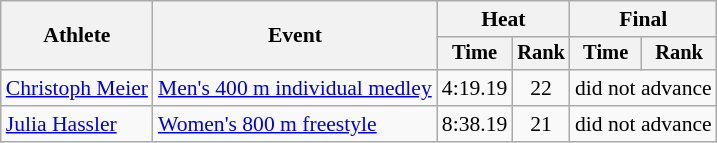<table class=wikitable style="font-size:90%">
<tr>
<th rowspan="2">Athlete</th>
<th rowspan="2">Event</th>
<th colspan="2">Heat</th>
<th colspan="2">Final</th>
</tr>
<tr style="font-size:95%">
<th>Time</th>
<th>Rank</th>
<th>Time</th>
<th>Rank</th>
</tr>
<tr align=center>
<td align=left><a href='#'>Christoph Meier</a></td>
<td align=left><a href='#'>Men's 400 m individual medley</a></td>
<td>4:19.19</td>
<td>22</td>
<td colspan=2>did not advance</td>
</tr>
<tr align=center>
<td align=left><a href='#'>Julia Hassler</a></td>
<td align=left><a href='#'>Women's 800 m freestyle</a></td>
<td>8:38.19</td>
<td>21</td>
<td colspan=2>did not advance</td>
</tr>
</table>
